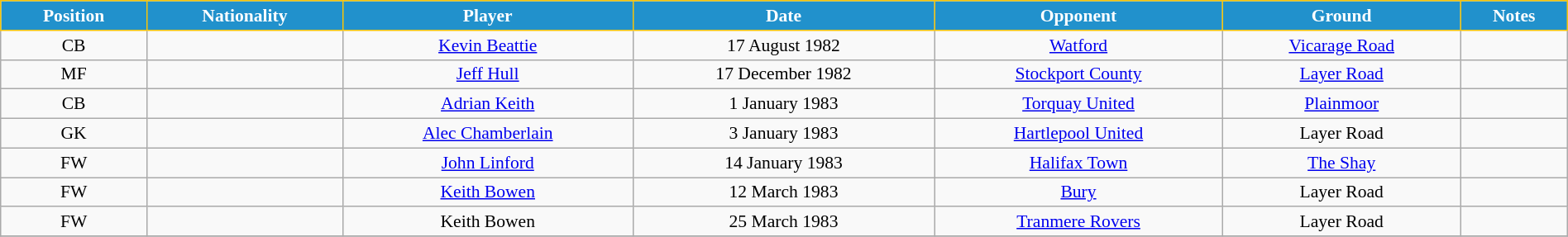<table class="wikitable" style="text-align:center; font-size:90%; width:100%;">
<tr>
<th style="background:#2191CC; color:white; border:1px solid #F7C408; text-align:center;">Position</th>
<th style="background:#2191CC; color:white; border:1px solid #F7C408; text-align:center;">Nationality</th>
<th style="background:#2191CC; color:white; border:1px solid #F7C408; text-align:center;">Player</th>
<th style="background:#2191CC; color:white; border:1px solid #F7C408; text-align:center;">Date</th>
<th style="background:#2191CC; color:white; border:1px solid #F7C408; text-align:center;">Opponent</th>
<th style="background:#2191CC; color:white; border:1px solid #F7C408; text-align:center;">Ground</th>
<th style="background:#2191CC; color:white; border:1px solid #F7C408; text-align:center;">Notes</th>
</tr>
<tr>
<td>CB</td>
<td></td>
<td><a href='#'>Kevin Beattie</a></td>
<td>17 August 1982</td>
<td><a href='#'>Watford</a></td>
<td><a href='#'>Vicarage Road</a></td>
<td></td>
</tr>
<tr>
<td>MF</td>
<td></td>
<td><a href='#'>Jeff Hull</a></td>
<td>17 December 1982</td>
<td><a href='#'>Stockport County</a></td>
<td><a href='#'>Layer Road</a></td>
<td></td>
</tr>
<tr>
<td>CB</td>
<td></td>
<td><a href='#'>Adrian Keith</a></td>
<td>1 January 1983</td>
<td><a href='#'>Torquay United</a></td>
<td><a href='#'>Plainmoor</a></td>
<td></td>
</tr>
<tr>
<td>GK</td>
<td></td>
<td><a href='#'>Alec Chamberlain</a></td>
<td>3 January 1983</td>
<td><a href='#'>Hartlepool United</a></td>
<td>Layer Road</td>
<td></td>
</tr>
<tr>
<td>FW</td>
<td></td>
<td><a href='#'>John Linford</a></td>
<td>14 January 1983</td>
<td><a href='#'>Halifax Town</a></td>
<td><a href='#'>The Shay</a></td>
<td></td>
</tr>
<tr>
<td>FW</td>
<td></td>
<td><a href='#'>Keith Bowen</a></td>
<td>12 March 1983</td>
<td><a href='#'>Bury</a></td>
<td>Layer Road</td>
<td></td>
</tr>
<tr>
<td>FW</td>
<td></td>
<td>Keith Bowen</td>
<td>25 March 1983</td>
<td><a href='#'>Tranmere Rovers</a></td>
<td>Layer Road</td>
<td></td>
</tr>
<tr>
</tr>
</table>
